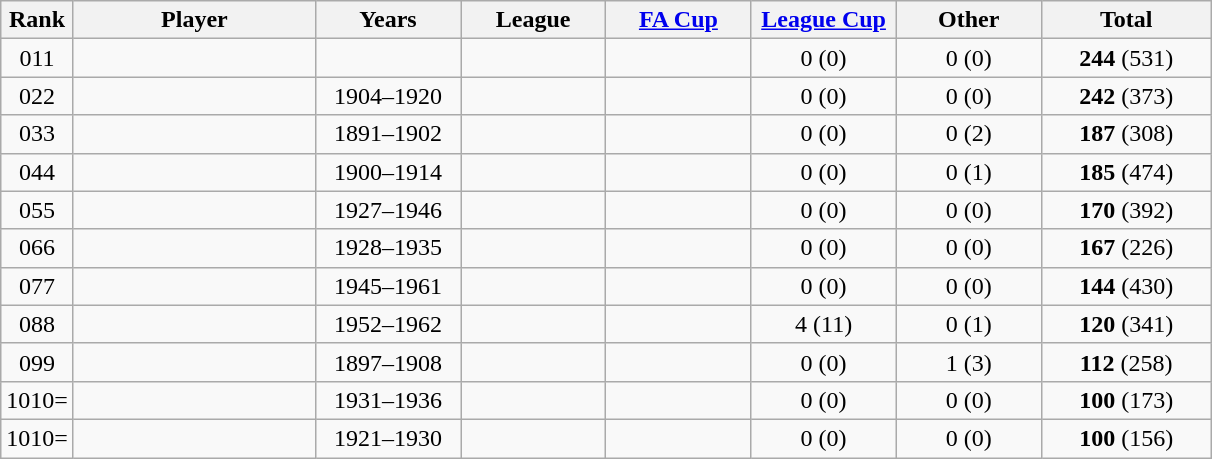<table class="wikitable sortable" style="text-align: center;">
<tr>
<th width=6%>Rank</th>
<th width=20%>Player</th>
<th width=12%>Years</th>
<th width=12%>League</th>
<th width=12%><a href='#'>FA Cup</a></th>
<th width=12%><a href='#'>League Cup</a></th>
<th width=12%>Other</th>
<th width=14%>Total</th>
</tr>
<tr>
<td><span>01</span>1</td>
<td style="text-align:left;"> </td>
<td></td>
<td></td>
<td></td>
<td>0 (0)</td>
<td>0 (0)</td>
<td><strong>244</strong> (531)</td>
</tr>
<tr>
<td><span>02</span>2</td>
<td style="text-align:left;"> </td>
<td>1904–1920</td>
<td></td>
<td></td>
<td>0 (0)</td>
<td>0 (0)</td>
<td><strong>242</strong> (373)</td>
</tr>
<tr>
<td><span>03</span>3</td>
<td style="text-align:left;"> </td>
<td>1891–1902</td>
<td></td>
<td></td>
<td>0 (0)</td>
<td>0 (2)</td>
<td><strong>187</strong> (308)</td>
</tr>
<tr>
<td><span>04</span>4</td>
<td style="text-align:left;"> </td>
<td>1900–1914</td>
<td></td>
<td></td>
<td>0 (0)</td>
<td>0 (1)</td>
<td><strong>185</strong> (474)</td>
</tr>
<tr>
<td><span>05</span>5</td>
<td style="text-align:left;"> </td>
<td>1927–1946</td>
<td></td>
<td></td>
<td>0 (0)</td>
<td>0 (0)</td>
<td><strong>170</strong> (392)</td>
</tr>
<tr>
<td><span>06</span>6</td>
<td style="text-align:left;"> </td>
<td>1928–1935</td>
<td></td>
<td></td>
<td>0 (0)</td>
<td>0 (0)</td>
<td><strong>167</strong> (226)</td>
</tr>
<tr>
<td><span>07</span>7</td>
<td style="text-align:left;"> </td>
<td>1945–1961</td>
<td></td>
<td></td>
<td>0 (0)</td>
<td>0 (0)</td>
<td><strong>144</strong> (430)</td>
</tr>
<tr>
<td><span>08</span>8</td>
<td style="text-align:left;"> </td>
<td>1952–1962</td>
<td></td>
<td></td>
<td>4 (11)</td>
<td>0 (1)</td>
<td><strong>120</strong> (341)</td>
</tr>
<tr>
<td><span>09</span>9</td>
<td style="text-align:left;"> </td>
<td>1897–1908</td>
<td></td>
<td></td>
<td>0 (0)</td>
<td>1 (3)</td>
<td><strong>112</strong> (258)</td>
</tr>
<tr>
<td><span>10</span>10=</td>
<td style="text-align:left;"> </td>
<td>1931–1936</td>
<td></td>
<td></td>
<td>0 (0)</td>
<td>0 (0)</td>
<td><strong>100</strong> (173)</td>
</tr>
<tr>
<td><span>10</span>10=</td>
<td style="text-align:left;"> </td>
<td>1921–1930</td>
<td></td>
<td></td>
<td>0 (0)</td>
<td>0 (0)</td>
<td><strong>100</strong> (156)</td>
</tr>
</table>
